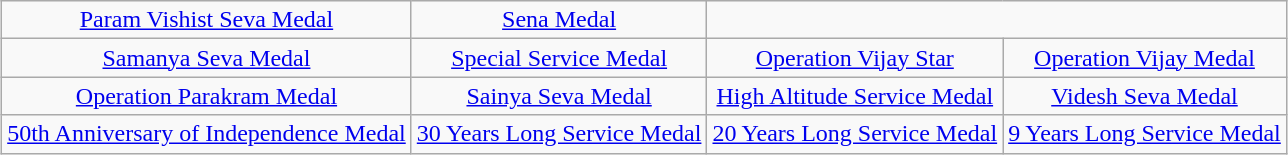<table class="wikitable" style="margin:1em auto; text-align:center;">
<tr>
<td><a href='#'>Param Vishist Seva Medal</a></td>
<td><a href='#'>Sena Medal</a></td>
</tr>
<tr>
<td><a href='#'>Samanya Seva Medal</a></td>
<td><a href='#'>Special Service Medal</a></td>
<td><a href='#'>Operation Vijay Star</a></td>
<td><a href='#'>Operation Vijay Medal</a></td>
</tr>
<tr>
<td><a href='#'>Operation Parakram Medal</a></td>
<td><a href='#'>Sainya Seva Medal</a></td>
<td><a href='#'>High Altitude Service Medal</a></td>
<td><a href='#'>Videsh Seva Medal</a></td>
</tr>
<tr>
<td><a href='#'>50th Anniversary of Independence Medal</a></td>
<td><a href='#'>30 Years Long Service Medal</a></td>
<td><a href='#'>20 Years Long Service Medal</a></td>
<td><a href='#'>9 Years Long Service Medal</a></td>
</tr>
</table>
